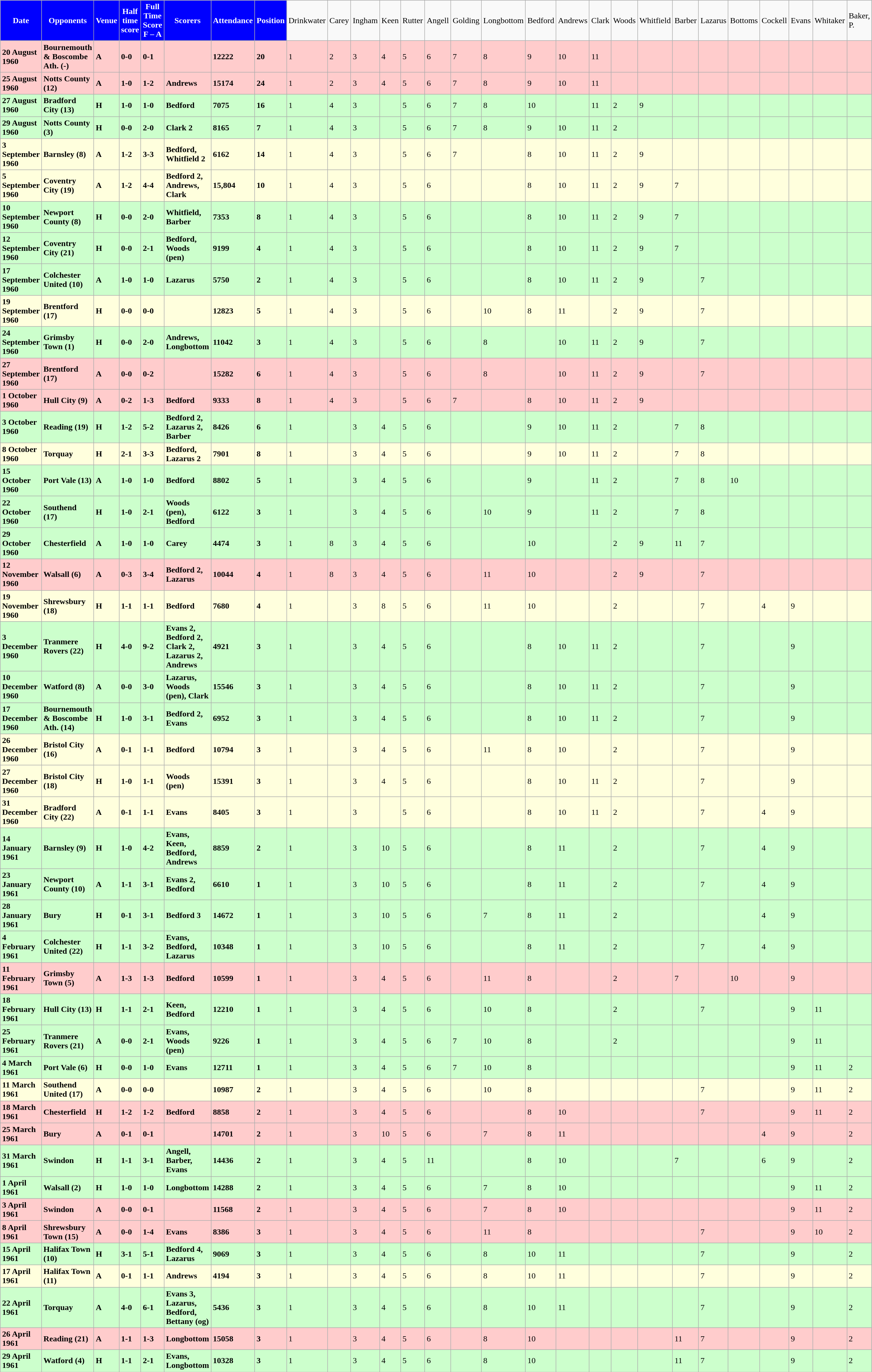<table class="wikitable">
<tr>
<th style="background:#0000FF; color:white; text-align:center;">Date</th>
<th style="background:#0000FF; color:white; text-align:center;">Opponents</th>
<th style="background:#0000FF; color:white; text-align:center;">Venue</th>
<th style="background:#0000FF; color:white; text-align:center;">Half time score</th>
<th style="background:#0000FF; color:white; text-align:center;">Full Time Score<br><strong>F – A</strong></th>
<th style="background:#0000FF; color:white; text-align:center;">Scorers</th>
<th style="background:#0000FF; color:white; text-align:center;">Attendance</th>
<th style="background:#0000FF; color:white; text-align:center;">Position</th>
<td>Drinkwater</td>
<td>Carey</td>
<td>Ingham</td>
<td>Keen</td>
<td>Rutter</td>
<td>Angell</td>
<td>Golding</td>
<td>Longbottom</td>
<td>Bedford</td>
<td>Andrews</td>
<td>Clark</td>
<td>Woods</td>
<td>Whitfield</td>
<td>Barber</td>
<td>Lazarus</td>
<td>Bottoms</td>
<td>Cockell</td>
<td>Evans</td>
<td>Whitaker</td>
<td>Baker, P.</td>
</tr>
<tr bgcolor="#ffcccc">
<td><strong>20 August 1960</strong></td>
<td><strong>Bournemouth & Boscombe Ath. (-)</strong></td>
<td><strong>A</strong></td>
<td><strong>0-0</strong></td>
<td><strong>0-1</strong></td>
<td></td>
<td><strong>12222</strong></td>
<td><strong>20</strong></td>
<td>1</td>
<td>2</td>
<td>3</td>
<td>4</td>
<td>5</td>
<td>6</td>
<td>7</td>
<td>8</td>
<td>9</td>
<td>10</td>
<td>11</td>
<td></td>
<td></td>
<td></td>
<td></td>
<td></td>
<td></td>
<td></td>
<td></td>
<td></td>
</tr>
<tr bgcolor="#ffcccc">
<td><strong>25 August 1960</strong></td>
<td><strong>Notts County (12)</strong></td>
<td><strong>A</strong></td>
<td><strong>1-0</strong></td>
<td><strong>1-2</strong></td>
<td><strong>Andrews</strong></td>
<td><strong>15174</strong></td>
<td><strong>24</strong></td>
<td>1</td>
<td>2</td>
<td>3</td>
<td>4</td>
<td>5</td>
<td>6</td>
<td>7</td>
<td>8</td>
<td>9</td>
<td>10</td>
<td>11</td>
<td></td>
<td></td>
<td></td>
<td></td>
<td></td>
<td></td>
<td></td>
<td></td>
<td></td>
</tr>
<tr bgcolor="#ccffcc">
<td><strong>27 August 1960</strong></td>
<td><strong>Bradford City (13)</strong></td>
<td><strong>H</strong></td>
<td><strong>1-0</strong></td>
<td><strong>1-0</strong></td>
<td><strong>Bedford</strong></td>
<td><strong>7075</strong></td>
<td><strong>16</strong></td>
<td>1</td>
<td>4</td>
<td>3</td>
<td></td>
<td>5</td>
<td>6</td>
<td>7</td>
<td>8</td>
<td>10</td>
<td></td>
<td>11</td>
<td>2</td>
<td>9</td>
<td></td>
<td></td>
<td></td>
<td></td>
<td></td>
<td></td>
<td></td>
</tr>
<tr bgcolor="#ccffcc">
<td><strong>29 August 1960</strong></td>
<td><strong>Notts County (3)</strong></td>
<td><strong>H</strong></td>
<td><strong>0-0</strong></td>
<td><strong>2-0</strong></td>
<td><strong>Clark 2</strong></td>
<td><strong>8165</strong></td>
<td><strong>7</strong></td>
<td>1</td>
<td>4</td>
<td>3</td>
<td></td>
<td>5</td>
<td>6</td>
<td>7</td>
<td>8</td>
<td>9</td>
<td>10</td>
<td>11</td>
<td>2</td>
<td></td>
<td></td>
<td></td>
<td></td>
<td></td>
<td></td>
<td></td>
<td></td>
</tr>
<tr bgcolor="#ffffdd">
<td><strong>3 September 1960</strong></td>
<td><strong>Barnsley (8)</strong></td>
<td><strong>A</strong></td>
<td><strong>1-2</strong></td>
<td><strong>3-3</strong></td>
<td><strong>Bedford, Whitfield 2</strong></td>
<td><strong>6162</strong></td>
<td><strong>14</strong></td>
<td>1</td>
<td>4</td>
<td>3</td>
<td></td>
<td>5</td>
<td>6</td>
<td>7</td>
<td></td>
<td>8</td>
<td>10</td>
<td>11</td>
<td>2</td>
<td>9</td>
<td></td>
<td></td>
<td></td>
<td></td>
<td></td>
<td></td>
<td></td>
</tr>
<tr bgcolor="#ffffdd">
<td><strong>5 September 1960</strong></td>
<td><strong>Coventry City  (19)</strong></td>
<td><strong>A</strong></td>
<td><strong>1-2</strong></td>
<td><strong>4-4</strong></td>
<td><strong>Bedford 2, Andrews, Clark</strong></td>
<td><strong>15,804</strong></td>
<td><strong>10</strong></td>
<td>1</td>
<td>4</td>
<td>3</td>
<td></td>
<td>5</td>
<td>6</td>
<td></td>
<td></td>
<td>8</td>
<td>10</td>
<td>11</td>
<td>2</td>
<td>9</td>
<td>7</td>
<td></td>
<td></td>
<td></td>
<td></td>
<td></td>
<td></td>
</tr>
<tr bgcolor="#ccffcc">
<td><strong>10 September 1960</strong></td>
<td><strong>Newport County (8)</strong></td>
<td><strong>H</strong></td>
<td><strong>0-0</strong></td>
<td><strong>2-0</strong></td>
<td><strong>Whitfield, Barber</strong></td>
<td><strong>7353</strong></td>
<td><strong>8</strong></td>
<td>1</td>
<td>4</td>
<td>3</td>
<td></td>
<td>5</td>
<td>6</td>
<td></td>
<td></td>
<td>8</td>
<td>10</td>
<td>11</td>
<td>2</td>
<td>9</td>
<td>7</td>
<td></td>
<td></td>
<td></td>
<td></td>
<td></td>
<td></td>
</tr>
<tr bgcolor="#ccffcc">
<td><strong>12 September 1960</strong></td>
<td><strong>Coventry City (21)</strong></td>
<td><strong>H</strong></td>
<td><strong>0-0</strong></td>
<td><strong>2-1</strong></td>
<td><strong>Bedford, Woods (pen)</strong></td>
<td><strong>9199</strong></td>
<td><strong>4</strong></td>
<td>1</td>
<td>4</td>
<td>3</td>
<td></td>
<td>5</td>
<td>6</td>
<td></td>
<td></td>
<td>8</td>
<td>10</td>
<td>11</td>
<td>2</td>
<td>9</td>
<td>7</td>
<td></td>
<td></td>
<td></td>
<td></td>
<td></td>
<td></td>
</tr>
<tr bgcolor="#ccffcc">
<td><strong>17 September 1960</strong></td>
<td><strong>Colchester United (10)</strong></td>
<td><strong>A</strong></td>
<td><strong>1-0</strong></td>
<td><strong>1-0</strong></td>
<td><strong>Lazarus</strong></td>
<td><strong>5750</strong></td>
<td><strong>2</strong></td>
<td>1</td>
<td>4</td>
<td>3</td>
<td></td>
<td>5</td>
<td>6</td>
<td></td>
<td></td>
<td>8</td>
<td>10</td>
<td>11</td>
<td>2</td>
<td>9</td>
<td></td>
<td>7</td>
<td></td>
<td></td>
<td></td>
<td></td>
<td></td>
</tr>
<tr bgcolor="#ffffdd">
<td><strong>19 September 1960</strong></td>
<td><strong>Brentford (17)</strong></td>
<td><strong>H</strong></td>
<td><strong>0-0</strong></td>
<td><strong>0-0</strong></td>
<td></td>
<td><strong>12823</strong></td>
<td><strong>5</strong></td>
<td>1</td>
<td>4</td>
<td>3</td>
<td></td>
<td>5</td>
<td>6</td>
<td></td>
<td>10</td>
<td>8</td>
<td>11</td>
<td></td>
<td>2</td>
<td>9</td>
<td></td>
<td>7</td>
<td></td>
<td></td>
<td></td>
<td></td>
<td></td>
</tr>
<tr bgcolor="#ccffcc">
<td><strong>24 September 1960</strong></td>
<td><strong>Grimsby Town (1)</strong></td>
<td><strong>H</strong></td>
<td><strong>0-0</strong></td>
<td><strong>2-0</strong></td>
<td><strong>Andrews, Longbottom</strong></td>
<td><strong>11042</strong></td>
<td><strong>3</strong></td>
<td>1</td>
<td>4</td>
<td>3</td>
<td></td>
<td>5</td>
<td>6</td>
<td></td>
<td>8</td>
<td></td>
<td>10</td>
<td>11</td>
<td>2</td>
<td>9</td>
<td></td>
<td>7</td>
<td></td>
<td></td>
<td></td>
<td></td>
<td></td>
</tr>
<tr bgcolor="#ffcccc">
<td><strong>27 September 1960</strong></td>
<td><strong>Brentford (17)</strong></td>
<td><strong>A</strong></td>
<td><strong>0-0</strong></td>
<td><strong>0-2</strong></td>
<td></td>
<td><strong>15282</strong></td>
<td><strong>6</strong></td>
<td>1</td>
<td>4</td>
<td>3</td>
<td></td>
<td>5</td>
<td>6</td>
<td></td>
<td>8</td>
<td></td>
<td>10</td>
<td>11</td>
<td>2</td>
<td>9</td>
<td></td>
<td>7</td>
<td></td>
<td></td>
<td></td>
<td></td>
<td></td>
</tr>
<tr bgcolor="#ffcccc">
<td><strong>1 October 1960</strong></td>
<td><strong>Hull City (9)</strong></td>
<td><strong>A</strong></td>
<td><strong>0-2</strong></td>
<td><strong>1-3</strong></td>
<td><strong>Bedford</strong></td>
<td><strong>9333</strong></td>
<td><strong>8</strong></td>
<td>1</td>
<td>4</td>
<td>3</td>
<td></td>
<td>5</td>
<td>6</td>
<td>7</td>
<td></td>
<td>8</td>
<td>10</td>
<td>11</td>
<td>2</td>
<td>9</td>
<td></td>
<td></td>
<td></td>
<td></td>
<td></td>
<td></td>
<td></td>
</tr>
<tr bgcolor="#ccffcc">
<td><strong>3 October 1960</strong></td>
<td><strong>Reading (19)</strong></td>
<td><strong>H</strong></td>
<td><strong>1-2</strong></td>
<td><strong>5-2</strong></td>
<td><strong>Bedford 2, Lazarus 2, Barber</strong></td>
<td><strong>8426</strong></td>
<td><strong>6</strong></td>
<td>1</td>
<td></td>
<td>3</td>
<td>4</td>
<td>5</td>
<td>6</td>
<td></td>
<td></td>
<td>9</td>
<td>10</td>
<td>11</td>
<td>2</td>
<td></td>
<td>7</td>
<td>8</td>
<td></td>
<td></td>
<td></td>
<td></td>
<td></td>
</tr>
<tr bgcolor="#ffffdd">
<td><strong>8 October 1960</strong></td>
<td><strong>Torquay</strong></td>
<td><strong>H</strong></td>
<td><strong>2-1</strong></td>
<td><strong>3-3</strong></td>
<td><strong>Bedford, Lazarus 2</strong></td>
<td><strong>7901</strong></td>
<td><strong>8</strong></td>
<td>1</td>
<td></td>
<td>3</td>
<td>4</td>
<td>5</td>
<td>6</td>
<td></td>
<td></td>
<td>9</td>
<td>10</td>
<td>11</td>
<td>2</td>
<td></td>
<td>7</td>
<td>8</td>
<td></td>
<td></td>
<td></td>
<td></td>
<td></td>
</tr>
<tr bgcolor="#ccffcc">
<td><strong>15 October 1960</strong></td>
<td><strong>Port Vale (13)</strong></td>
<td><strong>A</strong></td>
<td><strong>1-0</strong></td>
<td><strong>1-0</strong></td>
<td><strong>Bedford</strong></td>
<td><strong>8802</strong></td>
<td><strong>5</strong></td>
<td>1</td>
<td></td>
<td>3</td>
<td>4</td>
<td>5</td>
<td>6</td>
<td></td>
<td></td>
<td>9</td>
<td></td>
<td>11</td>
<td>2</td>
<td></td>
<td>7</td>
<td>8</td>
<td>10</td>
<td></td>
<td></td>
<td></td>
<td></td>
</tr>
<tr bgcolor="#ccffcc">
<td><strong>22 October 1960</strong></td>
<td><strong>Southend (17)</strong></td>
<td><strong>H</strong></td>
<td><strong>1-0</strong></td>
<td><strong>2-1</strong></td>
<td><strong>Woods (pen), Bedford</strong></td>
<td><strong>6122</strong></td>
<td><strong>3</strong></td>
<td>1</td>
<td></td>
<td>3</td>
<td>4</td>
<td>5</td>
<td>6</td>
<td></td>
<td>10</td>
<td>9</td>
<td></td>
<td>11</td>
<td>2</td>
<td></td>
<td>7</td>
<td>8</td>
<td></td>
<td></td>
<td></td>
<td></td>
<td></td>
</tr>
<tr bgcolor="#ccffcc">
<td><strong>29 October 1960</strong></td>
<td><strong>Chesterfield</strong></td>
<td><strong>A</strong></td>
<td><strong>1-0</strong></td>
<td><strong>1-0</strong></td>
<td><strong>Carey</strong></td>
<td><strong>4474</strong></td>
<td><strong>3</strong></td>
<td>1</td>
<td>8</td>
<td>3</td>
<td>4</td>
<td>5</td>
<td>6</td>
<td></td>
<td></td>
<td>10</td>
<td></td>
<td></td>
<td>2</td>
<td>9</td>
<td>11</td>
<td>7</td>
<td></td>
<td></td>
<td></td>
<td></td>
<td></td>
</tr>
<tr bgcolor="#ffcccc">
<td><strong>12 November 1960</strong></td>
<td><strong>Walsall (6)</strong></td>
<td><strong>A</strong></td>
<td><strong>0-3</strong></td>
<td><strong>3-4</strong></td>
<td><strong>Bedford 2, Lazarus</strong></td>
<td><strong>10044</strong></td>
<td><strong>4</strong></td>
<td>1</td>
<td>8</td>
<td>3</td>
<td>4</td>
<td>5</td>
<td>6</td>
<td></td>
<td>11</td>
<td>10</td>
<td></td>
<td></td>
<td>2</td>
<td>9</td>
<td></td>
<td>7</td>
<td></td>
<td></td>
<td></td>
<td></td>
<td></td>
</tr>
<tr bgcolor="#ffffdd">
<td><strong>19 November 1960</strong></td>
<td><strong>Shrewsbury (18)</strong></td>
<td><strong>H</strong></td>
<td><strong>1-1</strong></td>
<td><strong>1-1</strong></td>
<td><strong>Bedford</strong></td>
<td><strong>7680</strong></td>
<td><strong>4</strong></td>
<td>1</td>
<td></td>
<td>3</td>
<td>8</td>
<td>5</td>
<td>6</td>
<td></td>
<td>11</td>
<td>10</td>
<td></td>
<td></td>
<td>2</td>
<td></td>
<td></td>
<td>7</td>
<td></td>
<td>4</td>
<td>9</td>
<td></td>
<td></td>
</tr>
<tr bgcolor="#ccffcc">
<td><strong>3 December 1960</strong></td>
<td><strong>Tranmere Rovers (22)</strong></td>
<td><strong>H</strong></td>
<td><strong>4-0</strong></td>
<td><strong>9-2</strong></td>
<td><strong>Evans 2, Bedford 2, Clark 2, Lazarus 2, Andrews</strong></td>
<td><strong>4921</strong></td>
<td><strong>3</strong></td>
<td>1</td>
<td></td>
<td>3</td>
<td>4</td>
<td>5</td>
<td>6</td>
<td></td>
<td></td>
<td>8</td>
<td>10</td>
<td>11</td>
<td>2</td>
<td></td>
<td></td>
<td>7</td>
<td></td>
<td></td>
<td>9</td>
<td></td>
<td></td>
</tr>
<tr bgcolor="#ccffcc">
<td><strong>10 December 1960</strong></td>
<td><strong>Watford (8)</strong></td>
<td><strong>A</strong></td>
<td><strong>0-0</strong></td>
<td><strong>3-0</strong></td>
<td><strong>Lazarus, Woods (pen), Clark</strong></td>
<td><strong>15546</strong></td>
<td><strong>3</strong></td>
<td>1</td>
<td></td>
<td>3</td>
<td>4</td>
<td>5</td>
<td>6</td>
<td></td>
<td></td>
<td>8</td>
<td>10</td>
<td>11</td>
<td>2</td>
<td></td>
<td></td>
<td>7</td>
<td></td>
<td></td>
<td>9</td>
<td></td>
<td></td>
</tr>
<tr bgcolor="#ccffcc">
<td><strong>17 December 1960</strong></td>
<td><strong>Bournemouth & Boscombe Ath. (14)</strong></td>
<td><strong>H</strong></td>
<td><strong>1-0</strong></td>
<td><strong>3-1</strong></td>
<td><strong>Bedford 2, Evans</strong></td>
<td><strong>6952</strong></td>
<td><strong>3</strong></td>
<td>1</td>
<td></td>
<td>3</td>
<td>4</td>
<td>5</td>
<td>6</td>
<td></td>
<td></td>
<td>8</td>
<td>10</td>
<td>11</td>
<td>2</td>
<td></td>
<td></td>
<td>7</td>
<td></td>
<td></td>
<td>9</td>
<td></td>
<td></td>
</tr>
<tr bgcolor="#ffffdd">
<td><strong>26 December 1960</strong></td>
<td><strong>Bristol City (16)</strong></td>
<td><strong>A</strong></td>
<td><strong>0-1</strong></td>
<td><strong>1-1</strong></td>
<td><strong>Bedford</strong></td>
<td><strong>10794</strong></td>
<td><strong>3</strong></td>
<td>1</td>
<td></td>
<td>3</td>
<td>4</td>
<td>5</td>
<td>6</td>
<td></td>
<td>11</td>
<td>8</td>
<td>10</td>
<td></td>
<td>2</td>
<td></td>
<td></td>
<td>7</td>
<td></td>
<td></td>
<td>9</td>
<td></td>
<td></td>
</tr>
<tr bgcolor="#ffffdd">
<td><strong>27 December 1960</strong></td>
<td><strong>Bristol City (18)</strong></td>
<td><strong>H</strong></td>
<td><strong>1-0</strong></td>
<td><strong>1-1</strong></td>
<td><strong>Woods (pen)</strong></td>
<td><strong>15391</strong></td>
<td><strong>3</strong></td>
<td>1</td>
<td></td>
<td>3</td>
<td>4</td>
<td>5</td>
<td>6</td>
<td></td>
<td></td>
<td>8</td>
<td>10</td>
<td>11</td>
<td>2</td>
<td></td>
<td></td>
<td>7</td>
<td></td>
<td></td>
<td>9</td>
<td></td>
<td></td>
</tr>
<tr bgcolor="#ffffdd">
<td><strong>31 December 1960</strong></td>
<td><strong>Bradford City (22)</strong></td>
<td><strong>A</strong></td>
<td><strong>0-1</strong></td>
<td><strong>1-1</strong></td>
<td><strong>Evans</strong></td>
<td><strong>8405</strong></td>
<td><strong>3</strong></td>
<td>1</td>
<td></td>
<td>3</td>
<td></td>
<td>5</td>
<td>6</td>
<td></td>
<td></td>
<td>8</td>
<td>10</td>
<td>11</td>
<td>2</td>
<td></td>
<td></td>
<td>7</td>
<td></td>
<td>4</td>
<td>9</td>
<td></td>
<td></td>
</tr>
<tr bgcolor="#ccffcc">
<td><strong>14 January 1961</strong></td>
<td><strong>Barnsley (9)</strong></td>
<td><strong>H</strong></td>
<td><strong>1-0</strong></td>
<td><strong>4-2</strong></td>
<td><strong>Evans, Keen, Bedford, Andrews</strong></td>
<td><strong>8859</strong></td>
<td><strong>2</strong></td>
<td>1</td>
<td></td>
<td>3</td>
<td>10</td>
<td>5</td>
<td>6</td>
<td></td>
<td></td>
<td>8</td>
<td>11</td>
<td></td>
<td>2</td>
<td></td>
<td></td>
<td>7</td>
<td></td>
<td>4</td>
<td>9</td>
<td></td>
<td></td>
</tr>
<tr bgcolor="#ccffcc">
<td><strong>23 January 1961</strong></td>
<td><strong>Newport County (10)</strong></td>
<td><strong>A</strong></td>
<td><strong>1-1</strong></td>
<td><strong>3-1</strong></td>
<td><strong>Evans 2, Bedford</strong></td>
<td><strong>6610</strong></td>
<td><strong>1</strong></td>
<td>1</td>
<td></td>
<td>3</td>
<td>10</td>
<td>5</td>
<td>6</td>
<td></td>
<td></td>
<td>8</td>
<td>11</td>
<td></td>
<td>2</td>
<td></td>
<td></td>
<td>7</td>
<td></td>
<td>4</td>
<td>9</td>
<td></td>
<td></td>
</tr>
<tr bgcolor="#ccffcc">
<td><strong>28 January 1961</strong></td>
<td><strong>Bury</strong></td>
<td><strong>H</strong></td>
<td><strong>0-1</strong></td>
<td><strong>3-1</strong></td>
<td><strong>Bedford 3</strong></td>
<td><strong>14672</strong></td>
<td><strong>1</strong></td>
<td>1</td>
<td></td>
<td>3</td>
<td>10</td>
<td>5</td>
<td>6</td>
<td></td>
<td>7</td>
<td>8</td>
<td>11</td>
<td></td>
<td>2</td>
<td></td>
<td></td>
<td></td>
<td></td>
<td>4</td>
<td>9</td>
<td></td>
<td></td>
</tr>
<tr bgcolor="#ccffcc">
<td><strong>4 February 1961</strong></td>
<td><strong>Colchester United (22)</strong></td>
<td><strong>H</strong></td>
<td><strong>1-1</strong></td>
<td><strong>3-2</strong></td>
<td><strong>Evans, Bedford, Lazarus</strong></td>
<td><strong>10348</strong></td>
<td><strong>1</strong></td>
<td>1</td>
<td></td>
<td>3</td>
<td>10</td>
<td>5</td>
<td>6</td>
<td></td>
<td></td>
<td>8</td>
<td>11</td>
<td></td>
<td>2</td>
<td></td>
<td></td>
<td>7</td>
<td></td>
<td>4</td>
<td>9</td>
<td></td>
<td></td>
</tr>
<tr bgcolor="#ffcccc">
<td><strong>11 February 1961</strong></td>
<td><strong>Grimsby Town (5)</strong></td>
<td><strong>A</strong></td>
<td><strong>1-3</strong></td>
<td><strong>1-3</strong></td>
<td><strong>Bedford</strong></td>
<td><strong>10599</strong></td>
<td><strong>1</strong></td>
<td>1</td>
<td></td>
<td>3</td>
<td>4</td>
<td>5</td>
<td>6</td>
<td></td>
<td>11</td>
<td>8</td>
<td></td>
<td></td>
<td>2</td>
<td></td>
<td>7</td>
<td></td>
<td>10</td>
<td></td>
<td>9</td>
<td></td>
<td></td>
</tr>
<tr bgcolor="#ccffcc">
<td><strong>18 February 1961</strong></td>
<td><strong>Hull City (13)</strong></td>
<td><strong>H</strong></td>
<td><strong>1-1</strong></td>
<td><strong>2-1</strong></td>
<td><strong>Keen, Bedford</strong></td>
<td><strong>12210</strong></td>
<td><strong>1</strong></td>
<td>1</td>
<td></td>
<td>3</td>
<td>4</td>
<td>5</td>
<td>6</td>
<td></td>
<td>10</td>
<td>8</td>
<td></td>
<td></td>
<td>2</td>
<td></td>
<td></td>
<td>7</td>
<td></td>
<td></td>
<td>9</td>
<td>11</td>
<td></td>
</tr>
<tr bgcolor="#ccffcc">
<td><strong>25 February 1961</strong></td>
<td><strong>Tranmere Rovers (21)</strong></td>
<td><strong>A</strong></td>
<td><strong>0-0</strong></td>
<td><strong>2-1</strong></td>
<td><strong>Evans, Woods (pen)</strong></td>
<td><strong>9226</strong></td>
<td><strong>1</strong></td>
<td>1</td>
<td></td>
<td>3</td>
<td>4</td>
<td>5</td>
<td>6</td>
<td>7</td>
<td>10</td>
<td>8</td>
<td></td>
<td></td>
<td>2</td>
<td></td>
<td></td>
<td></td>
<td></td>
<td></td>
<td>9</td>
<td>11</td>
<td></td>
</tr>
<tr bgcolor="#ccffcc">
<td><strong>4 March 1961</strong></td>
<td><strong>Port Vale (6)</strong></td>
<td><strong>H</strong></td>
<td><strong>0-0</strong></td>
<td><strong>1-0</strong></td>
<td><strong>Evans</strong></td>
<td><strong>12711</strong></td>
<td><strong>1</strong></td>
<td>1</td>
<td></td>
<td>3</td>
<td>4</td>
<td>5</td>
<td>6</td>
<td>7</td>
<td>10</td>
<td>8</td>
<td></td>
<td></td>
<td></td>
<td></td>
<td></td>
<td></td>
<td></td>
<td></td>
<td>9</td>
<td>11</td>
<td>2</td>
</tr>
<tr bgcolor="#ffffdd">
<td><strong>11 March 1961</strong></td>
<td><strong>Southend United (17)</strong></td>
<td><strong>A</strong></td>
<td><strong>0-0</strong></td>
<td><strong>0-0</strong></td>
<td></td>
<td><strong>10987</strong></td>
<td><strong>2</strong></td>
<td>1</td>
<td></td>
<td>3</td>
<td>4</td>
<td>5</td>
<td>6</td>
<td></td>
<td>10</td>
<td>8</td>
<td></td>
<td></td>
<td></td>
<td></td>
<td></td>
<td>7</td>
<td></td>
<td></td>
<td>9</td>
<td>11</td>
<td>2</td>
</tr>
<tr bgcolor="#ffcccc">
<td><strong>18 March 1961</strong></td>
<td><strong>Chesterfield</strong></td>
<td><strong>H</strong></td>
<td><strong>1-2</strong></td>
<td><strong>1-2</strong></td>
<td><strong>Bedford</strong></td>
<td><strong>8858</strong></td>
<td><strong>2</strong></td>
<td>1</td>
<td></td>
<td>3</td>
<td>4</td>
<td>5</td>
<td>6</td>
<td></td>
<td></td>
<td>8</td>
<td>10</td>
<td></td>
<td></td>
<td></td>
<td></td>
<td>7</td>
<td></td>
<td></td>
<td>9</td>
<td>11</td>
<td>2</td>
</tr>
<tr bgcolor="#ffcccc">
<td><strong>25 March 1961</strong></td>
<td><strong>Bury</strong></td>
<td><strong>A</strong></td>
<td><strong>0-1</strong></td>
<td><strong>0-1</strong></td>
<td></td>
<td><strong>14701</strong></td>
<td><strong>2</strong></td>
<td>1</td>
<td></td>
<td>3</td>
<td>10</td>
<td>5</td>
<td>6</td>
<td></td>
<td>7</td>
<td>8</td>
<td>11</td>
<td></td>
<td></td>
<td></td>
<td></td>
<td></td>
<td></td>
<td>4</td>
<td>9</td>
<td></td>
<td>2</td>
</tr>
<tr bgcolor="#ccffcc">
<td><strong>31 March 1961</strong></td>
<td><strong>Swindon</strong></td>
<td><strong>H</strong></td>
<td><strong>1-1</strong></td>
<td><strong>3-1</strong></td>
<td><strong>Angell, Barber, Evans</strong></td>
<td><strong>14436</strong></td>
<td><strong>2</strong></td>
<td>1</td>
<td></td>
<td>3</td>
<td>4</td>
<td>5</td>
<td>11</td>
<td></td>
<td></td>
<td>8</td>
<td>10</td>
<td></td>
<td></td>
<td></td>
<td>7</td>
<td></td>
<td></td>
<td>6</td>
<td>9</td>
<td></td>
<td>2</td>
</tr>
<tr bgcolor="#ccffcc">
<td><strong>1 April 1961</strong></td>
<td><strong>Walsall (2)</strong></td>
<td><strong>H</strong></td>
<td><strong>1-0</strong></td>
<td><strong>1-0</strong></td>
<td><strong>Longbottom</strong></td>
<td><strong>14288</strong></td>
<td><strong>2</strong></td>
<td>1</td>
<td></td>
<td>3</td>
<td>4</td>
<td>5</td>
<td>6</td>
<td></td>
<td>7</td>
<td>8</td>
<td>10</td>
<td></td>
<td></td>
<td></td>
<td></td>
<td></td>
<td></td>
<td></td>
<td>9</td>
<td>11</td>
<td>2</td>
</tr>
<tr bgcolor="#ffcccc">
<td><strong>3 April 1961</strong></td>
<td><strong>Swindon</strong></td>
<td><strong>A</strong></td>
<td><strong>0-0</strong></td>
<td><strong>0-1</strong></td>
<td></td>
<td><strong>11568</strong></td>
<td><strong>2</strong></td>
<td>1</td>
<td></td>
<td>3</td>
<td>4</td>
<td>5</td>
<td>6</td>
<td></td>
<td>7</td>
<td>8</td>
<td>10</td>
<td></td>
<td></td>
<td></td>
<td></td>
<td></td>
<td></td>
<td></td>
<td>9</td>
<td>11</td>
<td>2</td>
</tr>
<tr bgcolor="#ffcccc">
<td><strong>8 April 1961</strong></td>
<td><strong>Shrewsbury Town (15)</strong></td>
<td><strong>A</strong></td>
<td><strong>0-0</strong></td>
<td><strong>1-4</strong></td>
<td><strong>Evans</strong></td>
<td><strong>8386</strong></td>
<td><strong>3</strong></td>
<td>1</td>
<td></td>
<td>3</td>
<td>4</td>
<td>5</td>
<td>6</td>
<td></td>
<td>11</td>
<td>8</td>
<td></td>
<td></td>
<td></td>
<td></td>
<td></td>
<td>7</td>
<td></td>
<td></td>
<td>9</td>
<td>10</td>
<td>2</td>
</tr>
<tr bgcolor="#ccffcc">
<td><strong>15 April 1961</strong></td>
<td><strong>Halifax Town (10)</strong></td>
<td><strong>H</strong></td>
<td><strong>3-1</strong></td>
<td><strong>5-1</strong></td>
<td><strong>Bedford 4, Lazarus</strong></td>
<td><strong>9069</strong></td>
<td><strong>3</strong></td>
<td>1</td>
<td></td>
<td>3</td>
<td>4</td>
<td>5</td>
<td>6</td>
<td></td>
<td>8</td>
<td>10</td>
<td>11</td>
<td></td>
<td></td>
<td></td>
<td></td>
<td>7</td>
<td></td>
<td></td>
<td>9</td>
<td></td>
<td>2</td>
</tr>
<tr bgcolor="#ffffdd">
<td><strong>17 April 1961</strong></td>
<td><strong>Halifax Town (11)</strong></td>
<td><strong>A</strong></td>
<td><strong>0-1</strong></td>
<td><strong>1-1</strong></td>
<td><strong>Andrews</strong></td>
<td><strong>4194</strong></td>
<td><strong>3</strong></td>
<td>1</td>
<td></td>
<td>3</td>
<td>4</td>
<td>5</td>
<td>6</td>
<td></td>
<td>8</td>
<td>10</td>
<td>11</td>
<td></td>
<td></td>
<td></td>
<td></td>
<td>7</td>
<td></td>
<td></td>
<td>9</td>
<td></td>
<td>2</td>
</tr>
<tr bgcolor="#ccffcc">
<td><strong>22 April 1961</strong></td>
<td><strong>Torquay</strong></td>
<td><strong>A</strong></td>
<td><strong>4-0</strong></td>
<td><strong>6-1</strong></td>
<td><strong>Evans 3, Lazarus, Bedford, Bettany (og)</strong></td>
<td><strong>5436</strong></td>
<td><strong>3</strong></td>
<td>1</td>
<td></td>
<td>3</td>
<td>4</td>
<td>5</td>
<td>6</td>
<td></td>
<td>8</td>
<td>10</td>
<td>11</td>
<td></td>
<td></td>
<td></td>
<td></td>
<td>7</td>
<td></td>
<td></td>
<td>9</td>
<td></td>
<td>2</td>
</tr>
<tr bgcolor="#ffcccc">
<td><strong>26 April 1961</strong></td>
<td><strong>Reading (21)</strong></td>
<td><strong>A</strong></td>
<td><strong>1-1</strong></td>
<td><strong>1-3</strong></td>
<td><strong>Longbottom</strong></td>
<td><strong>15058</strong></td>
<td><strong>3</strong></td>
<td>1</td>
<td></td>
<td>3</td>
<td>4</td>
<td>5</td>
<td>6</td>
<td></td>
<td>8</td>
<td>10</td>
<td></td>
<td></td>
<td></td>
<td></td>
<td>11</td>
<td>7</td>
<td></td>
<td></td>
<td>9</td>
<td></td>
<td>2</td>
</tr>
<tr bgcolor="#ccffcc">
<td><strong>29 April 1961</strong></td>
<td><strong>Watford (4)</strong></td>
<td><strong>H</strong></td>
<td><strong>1-1</strong></td>
<td><strong>2-1</strong></td>
<td><strong>Evans, Longbottom</strong></td>
<td><strong>10328</strong></td>
<td><strong>3</strong></td>
<td>1</td>
<td></td>
<td>3</td>
<td>4</td>
<td>5</td>
<td>6</td>
<td></td>
<td>8</td>
<td>10</td>
<td></td>
<td></td>
<td></td>
<td></td>
<td>11</td>
<td>7</td>
<td></td>
<td></td>
<td>9</td>
<td></td>
<td>2</td>
</tr>
</table>
